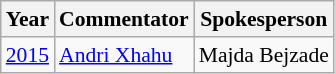<table class="wikitable sortable" style="font-size:90%; text-align: left;">
<tr>
<th>Year</th>
<th>Commentator</th>
<th>Spokesperson</th>
</tr>
<tr>
<td><a href='#'>2015</a></td>
<td><a href='#'>Andri Xhahu</a></td>
<td>Majda Bejzade</td>
</tr>
</table>
